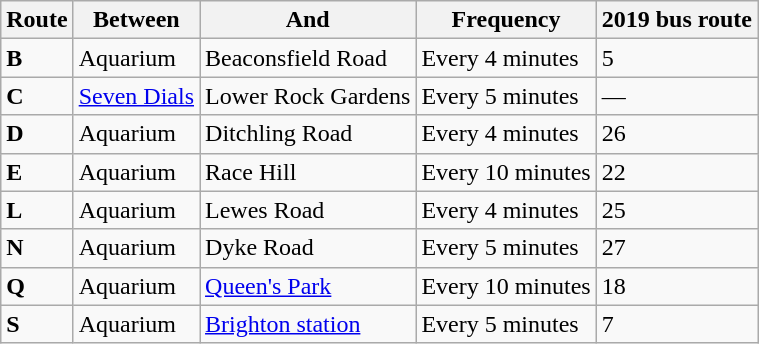<table class="wikitable">
<tr>
<th>Route</th>
<th>Between</th>
<th>And</th>
<th>Frequency</th>
<th>2019 bus route</th>
</tr>
<tr>
<td><strong>B</strong></td>
<td>Aquarium</td>
<td>Beaconsfield Road</td>
<td>Every 4 minutes</td>
<td>5</td>
</tr>
<tr>
<td><strong>C</strong></td>
<td><a href='#'>Seven Dials</a></td>
<td>Lower Rock Gardens</td>
<td>Every 5 minutes</td>
<td>—</td>
</tr>
<tr>
<td><strong>D</strong></td>
<td>Aquarium</td>
<td>Ditchling Road</td>
<td>Every 4 minutes</td>
<td>26</td>
</tr>
<tr>
<td><strong>E</strong></td>
<td>Aquarium</td>
<td>Race Hill</td>
<td>Every 10 minutes</td>
<td>22</td>
</tr>
<tr>
<td><strong>L</strong></td>
<td>Aquarium</td>
<td>Lewes Road</td>
<td>Every 4 minutes</td>
<td>25</td>
</tr>
<tr>
<td><strong>N</strong></td>
<td>Aquarium</td>
<td>Dyke Road</td>
<td>Every 5 minutes</td>
<td>27</td>
</tr>
<tr>
<td><strong>Q</strong></td>
<td>Aquarium</td>
<td><a href='#'>Queen's Park</a></td>
<td>Every 10 minutes</td>
<td>18</td>
</tr>
<tr>
<td><strong>S</strong></td>
<td>Aquarium</td>
<td><a href='#'>Brighton station</a></td>
<td>Every 5 minutes</td>
<td>7</td>
</tr>
</table>
